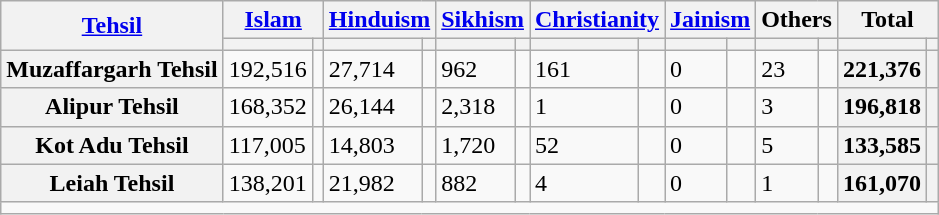<table class="wikitable sortable">
<tr>
<th rowspan="2"><a href='#'>Tehsil</a></th>
<th colspan="2"><a href='#'>Islam</a> </th>
<th colspan="2"><a href='#'>Hinduism</a> </th>
<th colspan="2"><a href='#'>Sikhism</a> </th>
<th colspan="2"><a href='#'>Christianity</a> </th>
<th colspan="2"><a href='#'>Jainism</a> </th>
<th colspan="2">Others</th>
<th colspan="2">Total</th>
</tr>
<tr>
<th><a href='#'></a></th>
<th></th>
<th></th>
<th></th>
<th></th>
<th></th>
<th></th>
<th></th>
<th></th>
<th></th>
<th></th>
<th></th>
<th></th>
<th></th>
</tr>
<tr>
<th>Muzaffargarh Tehsil</th>
<td>192,516</td>
<td></td>
<td>27,714</td>
<td></td>
<td>962</td>
<td></td>
<td>161</td>
<td></td>
<td>0</td>
<td></td>
<td>23</td>
<td></td>
<th>221,376</th>
<th></th>
</tr>
<tr>
<th>Alipur Tehsil</th>
<td>168,352</td>
<td></td>
<td>26,144</td>
<td></td>
<td>2,318</td>
<td></td>
<td>1</td>
<td></td>
<td>0</td>
<td></td>
<td>3</td>
<td></td>
<th>196,818</th>
<th></th>
</tr>
<tr>
<th>Kot Adu Tehsil</th>
<td>117,005</td>
<td></td>
<td>14,803</td>
<td></td>
<td>1,720</td>
<td></td>
<td>52</td>
<td></td>
<td>0</td>
<td></td>
<td>5</td>
<td></td>
<th>133,585</th>
<th></th>
</tr>
<tr>
<th>Leiah Tehsil</th>
<td>138,201</td>
<td></td>
<td>21,982</td>
<td></td>
<td>882</td>
<td></td>
<td>4</td>
<td></td>
<td>0</td>
<td></td>
<td>1</td>
<td></td>
<th>161,070</th>
<th></th>
</tr>
<tr class="sortbottom">
<td colspan="15"></td>
</tr>
</table>
